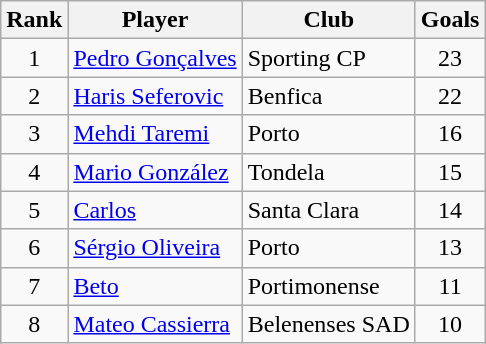<table class="wikitable" style="text-align:center;">
<tr>
<th>Rank</th>
<th>Player</th>
<th>Club</th>
<th>Goals</th>
</tr>
<tr>
<td>1</td>
<td align="left"> <a href='#'>Pedro Gonçalves</a></td>
<td align="left">Sporting CP</td>
<td>23</td>
</tr>
<tr>
<td>2</td>
<td align="left"> <a href='#'>Haris Seferovic</a></td>
<td align="left">Benfica</td>
<td>22</td>
</tr>
<tr>
<td>3</td>
<td align="left"> <a href='#'>Mehdi Taremi</a></td>
<td align="left">Porto</td>
<td>16</td>
</tr>
<tr>
<td>4</td>
<td align="left"> <a href='#'>Mario González</a></td>
<td align="left">Tondela</td>
<td>15</td>
</tr>
<tr>
<td>5</td>
<td align="left"> <a href='#'>Carlos</a></td>
<td align="left">Santa Clara</td>
<td>14</td>
</tr>
<tr>
<td>6</td>
<td align="left"> <a href='#'>Sérgio Oliveira</a></td>
<td align="left">Porto</td>
<td>13</td>
</tr>
<tr>
<td>7</td>
<td align="left"> <a href='#'>Beto</a></td>
<td align="left">Portimonense</td>
<td>11</td>
</tr>
<tr>
<td>8</td>
<td align="left"> <a href='#'>Mateo Cassierra</a></td>
<td align="left">Belenenses SAD</td>
<td>10</td>
</tr>
</table>
